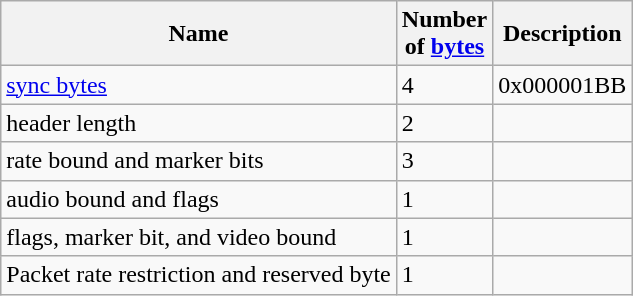<table class="wikitable">
<tr>
<th>Name</th>
<th>Number<br>of <a href='#'>bytes</a></th>
<th>Description</th>
</tr>
<tr>
<td><a href='#'>sync bytes</a></td>
<td>4</td>
<td>0x000001BB</td>
</tr>
<tr>
<td>header length</td>
<td>2</td>
<td></td>
</tr>
<tr>
<td>rate bound and marker bits</td>
<td>3</td>
<td></td>
</tr>
<tr>
<td>audio bound and flags</td>
<td>1</td>
<td></td>
</tr>
<tr>
<td>flags, marker bit, and video bound</td>
<td>1</td>
<td></td>
</tr>
<tr>
<td>Packet rate restriction and reserved byte</td>
<td>1</td>
<td></td>
</tr>
</table>
